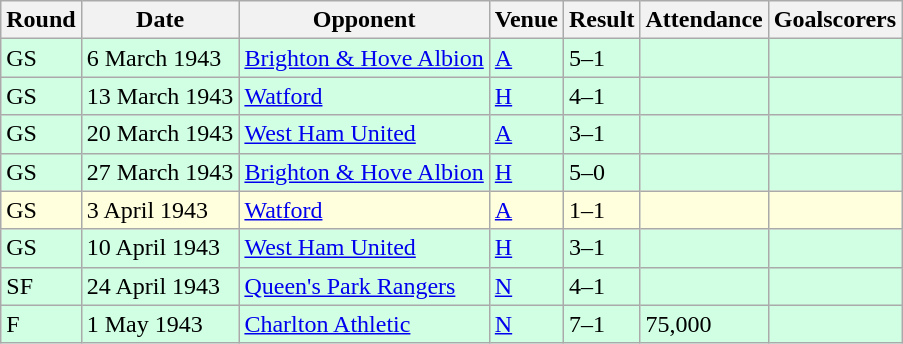<table class="wikitable">
<tr>
<th>Round</th>
<th>Date</th>
<th>Opponent</th>
<th>Venue</th>
<th>Result</th>
<th>Attendance</th>
<th>Goalscorers</th>
</tr>
<tr style="background:#d0ffe3;">
<td>GS</td>
<td>6 March 1943</td>
<td><a href='#'>Brighton & Hove Albion</a></td>
<td><a href='#'>A</a></td>
<td>5–1</td>
<td></td>
<td></td>
</tr>
<tr style="background:#d0ffe3;">
<td>GS</td>
<td>13 March 1943</td>
<td><a href='#'>Watford</a></td>
<td><a href='#'>H</a></td>
<td>4–1</td>
<td></td>
<td></td>
</tr>
<tr style="background:#d0ffe3;">
<td>GS</td>
<td>20 March 1943</td>
<td><a href='#'>West Ham United</a></td>
<td><a href='#'>A</a></td>
<td>3–1</td>
<td></td>
<td></td>
</tr>
<tr style="background:#d0ffe3;">
<td>GS</td>
<td>27 March 1943</td>
<td><a href='#'>Brighton & Hove Albion</a></td>
<td><a href='#'>H</a></td>
<td>5–0</td>
<td></td>
<td></td>
</tr>
<tr style="background:#ffffdd;">
<td>GS</td>
<td>3 April 1943</td>
<td><a href='#'>Watford</a></td>
<td><a href='#'>A</a></td>
<td>1–1</td>
<td></td>
<td></td>
</tr>
<tr style="background:#d0ffe3;">
<td>GS</td>
<td>10 April 1943</td>
<td><a href='#'>West Ham United</a></td>
<td><a href='#'>H</a></td>
<td>3–1</td>
<td></td>
<td></td>
</tr>
<tr style="background:#d0ffe3;">
<td>SF</td>
<td>24 April 1943</td>
<td><a href='#'>Queen's Park Rangers</a></td>
<td><a href='#'>N</a></td>
<td>4–1</td>
<td></td>
<td></td>
</tr>
<tr style="background:#d0ffe3;">
<td>F</td>
<td>1 May 1943</td>
<td><a href='#'>Charlton Athletic</a></td>
<td><a href='#'>N</a></td>
<td>7–1</td>
<td>75,000</td>
<td></td>
</tr>
</table>
